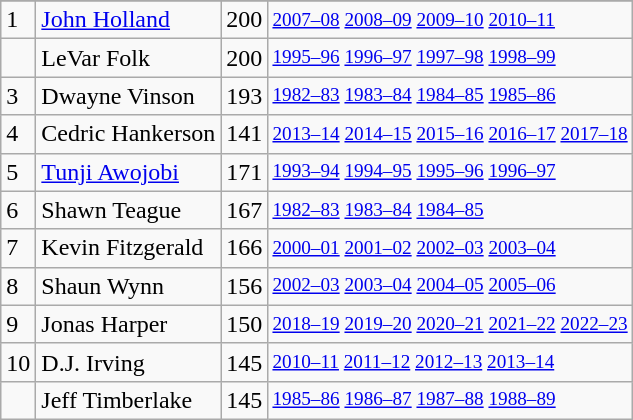<table class="wikitable">
<tr>
</tr>
<tr>
<td>1</td>
<td><a href='#'>John Holland</a></td>
<td>200</td>
<td style="font-size:80%;"><a href='#'>2007–08</a> <a href='#'>2008–09</a> <a href='#'>2009–10</a> <a href='#'>2010–11</a></td>
</tr>
<tr>
<td></td>
<td>LeVar Folk</td>
<td>200</td>
<td style="font-size:80%;"><a href='#'>1995–96</a> <a href='#'>1996–97</a> <a href='#'>1997–98</a> <a href='#'>1998–99</a></td>
</tr>
<tr>
<td>3</td>
<td>Dwayne Vinson</td>
<td>193</td>
<td style="font-size:80%;"><a href='#'>1982–83</a> <a href='#'>1983–84</a> <a href='#'>1984–85</a> <a href='#'>1985–86</a></td>
</tr>
<tr>
<td>4</td>
<td>Cedric Hankerson</td>
<td>141</td>
<td style="font-size:80%;"><a href='#'>2013–14</a> <a href='#'>2014–15</a> <a href='#'>2015–16</a> <a href='#'>2016–17</a> <a href='#'>2017–18</a></td>
</tr>
<tr>
<td>5</td>
<td><a href='#'>Tunji Awojobi</a></td>
<td>171</td>
<td style="font-size:80%;"><a href='#'>1993–94</a> <a href='#'>1994–95</a> <a href='#'>1995–96</a> <a href='#'>1996–97</a></td>
</tr>
<tr>
<td>6</td>
<td>Shawn Teague</td>
<td>167</td>
<td style="font-size:80%;"><a href='#'>1982–83</a> <a href='#'>1983–84</a> <a href='#'>1984–85</a></td>
</tr>
<tr>
<td>7</td>
<td>Kevin Fitzgerald</td>
<td>166</td>
<td style="font-size:80%;"><a href='#'>2000–01</a> <a href='#'>2001–02</a> <a href='#'>2002–03</a> <a href='#'>2003–04</a></td>
</tr>
<tr>
<td>8</td>
<td>Shaun Wynn</td>
<td>156</td>
<td style="font-size:80%;"><a href='#'>2002–03</a> <a href='#'>2003–04</a> <a href='#'>2004–05</a> <a href='#'>2005–06</a></td>
</tr>
<tr>
<td>9</td>
<td>Jonas Harper</td>
<td>150</td>
<td style="font-size:80%;"><a href='#'>2018–19</a> <a href='#'>2019–20</a> <a href='#'>2020–21</a> <a href='#'>2021–22</a> <a href='#'>2022–23</a></td>
</tr>
<tr>
<td>10</td>
<td>D.J. Irving</td>
<td>145</td>
<td style="font-size:80%;"><a href='#'>2010–11</a> <a href='#'>2011–12</a> <a href='#'>2012–13</a> <a href='#'>2013–14</a></td>
</tr>
<tr>
<td></td>
<td>Jeff Timberlake</td>
<td>145</td>
<td style="font-size:80%;"><a href='#'>1985–86</a> <a href='#'>1986–87</a> <a href='#'>1987–88</a> <a href='#'>1988–89</a></td>
</tr>
</table>
